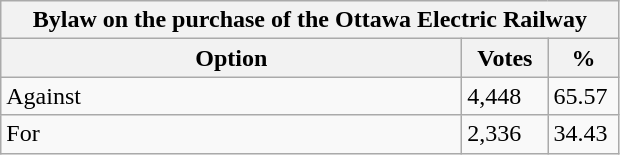<table class="wikitable">
<tr>
<th colspan="3">Bylaw on the purchase of the Ottawa Electric Railway</th>
</tr>
<tr>
<th style="width: 300px">Option</th>
<th style="width: 50px">Votes</th>
<th style="width: 40px">%</th>
</tr>
<tr>
<td>Against</td>
<td>4,448</td>
<td>65.57</td>
</tr>
<tr>
<td>For</td>
<td>2,336</td>
<td>34.43</td>
</tr>
</table>
